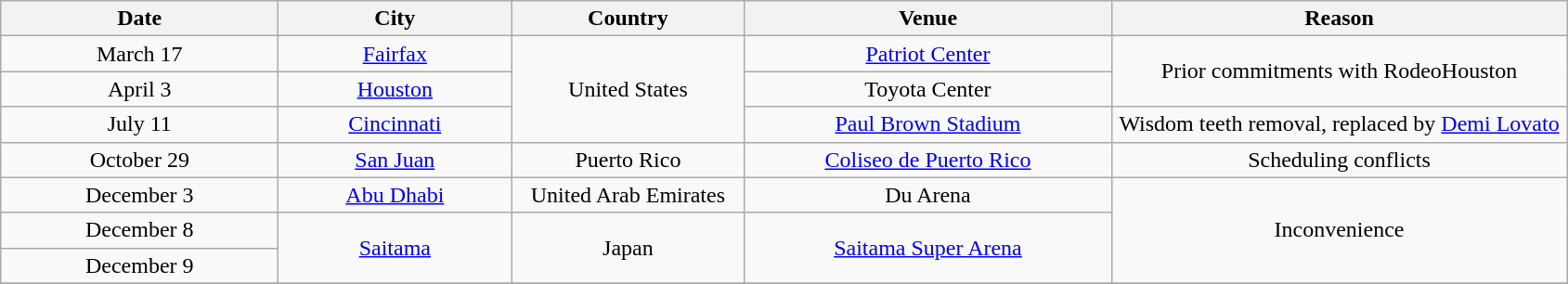<table class="wikitable" style="text-align:center;">
<tr>
<th scope="col" style="width:12em;">Date</th>
<th scope="col" style="width:10em;">City</th>
<th scope="col" style="width:10em;">Country</th>
<th scope="col" style="width:16em;">Venue</th>
<th scope="col" style="width:20em;">Reason</th>
</tr>
<tr>
<td>March 17</td>
<td><a href='#'>Fairfax</a></td>
<td rowspan="3">United States</td>
<td><a href='#'>Patriot Center</a></td>
<td rowspan="2">Prior commitments with RodeoHouston</td>
</tr>
<tr>
<td>April 3</td>
<td><a href='#'>Houston</a></td>
<td>Toyota Center</td>
</tr>
<tr>
<td>July 11</td>
<td><a href='#'>Cincinnati</a></td>
<td><a href='#'>Paul Brown Stadium</a></td>
<td>Wisdom teeth removal, replaced by <a href='#'>Demi Lovato</a></td>
</tr>
<tr>
<td>October 29</td>
<td><a href='#'>San Juan</a></td>
<td>Puerto Rico</td>
<td><a href='#'>Coliseo de Puerto Rico</a></td>
<td>Scheduling conflicts</td>
</tr>
<tr>
<td>December 3</td>
<td><a href='#'>Abu Dhabi</a></td>
<td>United Arab Emirates</td>
<td>Du Arena</td>
<td rowspan="3">Inconvenience</td>
</tr>
<tr>
<td>December 8</td>
<td rowspan="2"><a href='#'>Saitama</a></td>
<td rowspan="2">Japan</td>
<td rowspan="2"><a href='#'>Saitama Super Arena</a></td>
</tr>
<tr>
<td>December 9</td>
</tr>
<tr>
</tr>
</table>
